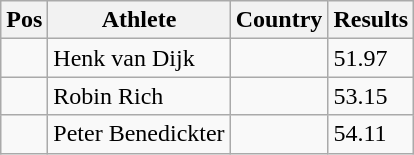<table class="wikitable">
<tr>
<th>Pos</th>
<th>Athlete</th>
<th>Country</th>
<th>Results</th>
</tr>
<tr>
<td align="center"></td>
<td>Henk van Dijk</td>
<td></td>
<td>51.97</td>
</tr>
<tr>
<td align="center"></td>
<td>Robin Rich</td>
<td></td>
<td>53.15</td>
</tr>
<tr>
<td align="center"></td>
<td>Peter Benedickter</td>
<td></td>
<td>54.11</td>
</tr>
</table>
